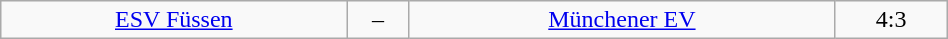<table class="wikitable" width="50%">
<tr align="center">
<td><a href='#'> ESV Füssen</a></td>
<td>–</td>
<td><a href='#'>Münchener EV</a></td>
<td>4:3</td>
</tr>
</table>
